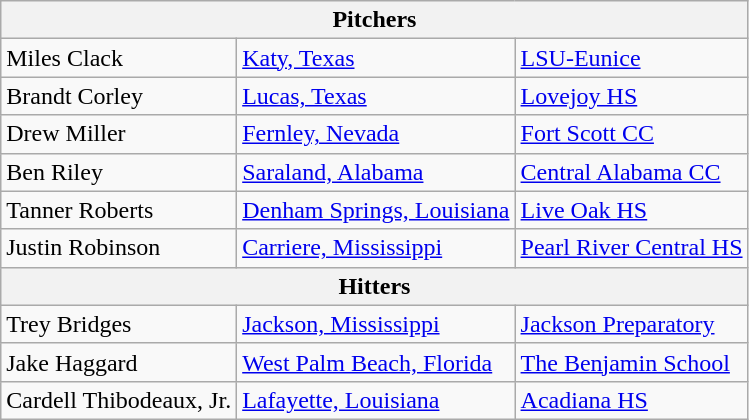<table class="wikitable">
<tr>
<th colspan=3>Pitchers</th>
</tr>
<tr>
<td>Miles Clack</td>
<td><a href='#'>Katy, Texas</a></td>
<td><a href='#'>LSU-Eunice</a></td>
</tr>
<tr>
<td>Brandt Corley</td>
<td><a href='#'>Lucas, Texas</a></td>
<td><a href='#'>Lovejoy HS</a></td>
</tr>
<tr>
<td>Drew Miller</td>
<td><a href='#'>Fernley, Nevada</a></td>
<td><a href='#'>Fort Scott CC</a></td>
</tr>
<tr>
<td>Ben Riley</td>
<td><a href='#'>Saraland, Alabama</a></td>
<td><a href='#'>Central Alabama CC</a></td>
</tr>
<tr>
<td>Tanner Roberts</td>
<td><a href='#'>Denham Springs, Louisiana</a></td>
<td><a href='#'>Live Oak HS</a></td>
</tr>
<tr>
<td>Justin Robinson</td>
<td><a href='#'>Carriere, Mississippi</a></td>
<td><a href='#'>Pearl River Central HS</a></td>
</tr>
<tr>
<th colspan=3>Hitters</th>
</tr>
<tr>
<td>Trey Bridges</td>
<td><a href='#'>Jackson, Mississippi</a></td>
<td><a href='#'>Jackson Preparatory</a></td>
</tr>
<tr>
<td>Jake Haggard</td>
<td><a href='#'>West Palm Beach, Florida</a></td>
<td><a href='#'>The Benjamin School</a></td>
</tr>
<tr>
<td>Cardell Thibodeaux, Jr.</td>
<td><a href='#'>Lafayette, Louisiana</a></td>
<td><a href='#'>Acadiana HS</a></td>
</tr>
</table>
